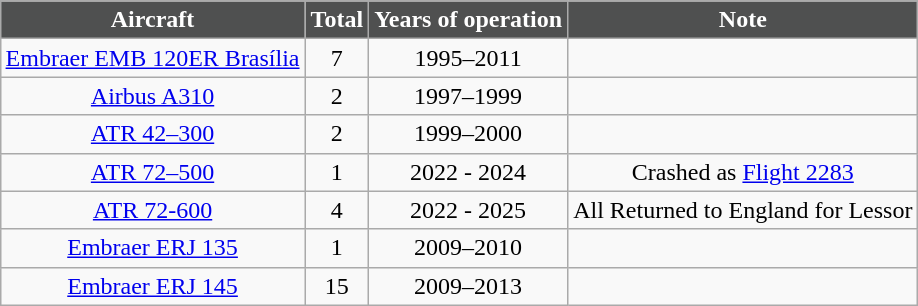<table class="wikitable" style="text-align:center; margin:0.5em auto">
<tr>
<th style="background:#4f5050; color:white;">Aircraft</th>
<th style="background:#4f5050; color:white;">Total</th>
<th style="background:#4f5050; color:white;">Years of operation</th>
<th style="background:#4f5050; color:white;">Note</th>
</tr>
<tr>
<td><a href='#'>Embraer EMB 120ER Brasília</a></td>
<td>7</td>
<td>1995–2011</td>
<td></td>
</tr>
<tr>
<td><a href='#'>Airbus A310</a></td>
<td>2</td>
<td>1997–1999</td>
<td></td>
</tr>
<tr>
<td><a href='#'>ATR 42–300</a></td>
<td>2</td>
<td>1999–2000</td>
<td></td>
</tr>
<tr>
<td><a href='#'>ATR 72–500</a></td>
<td>1</td>
<td>2022 - 2024</td>
<td>Crashed as <a href='#'>Flight 2283</a></td>
</tr>
<tr>
<td><a href='#'>ATR 72-600</a></td>
<td>4</td>
<td>2022 - 2025</td>
<td>All Returned to England for Lessor</td>
</tr>
<tr>
<td><a href='#'>Embraer ERJ 135</a></td>
<td>1</td>
<td>2009–2010</td>
<td></td>
</tr>
<tr>
<td><a href='#'>Embraer ERJ 145</a></td>
<td>15</td>
<td>2009–2013</td>
<td></td>
</tr>
</table>
